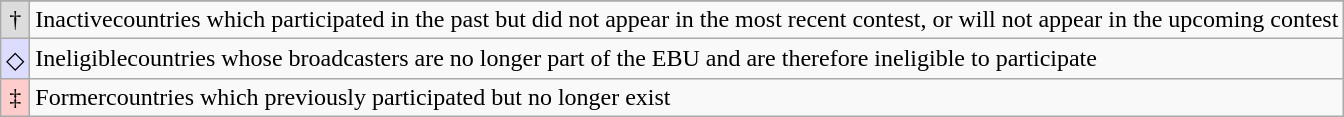<table class="wikitable">
<tr>
</tr>
<tr>
<td style="text-align:center; background-color:#DCDCDC;">†</td>
<td>Inactivecountries which participated in the past but did not appear in the most recent contest, or will not appear in the upcoming contest</td>
</tr>
<tr>
<td style="text-align:center; background-color:#DCDCFF;">◇</td>
<td>Ineligiblecountries whose broadcasters are no longer part of the EBU and are therefore ineligible to participate</td>
</tr>
<tr>
<td style="text-align:center; background-color:#FFCCCC;">‡</td>
<td>Formercountries which previously participated but no longer exist</td>
</tr>
</table>
